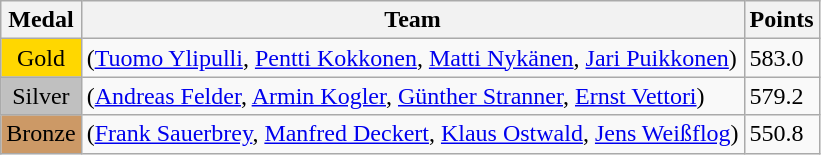<table class="wikitable">
<tr>
<th>Medal</th>
<th>Team</th>
<th>Points</th>
</tr>
<tr>
<td style="text-align:center;background-color:gold;">Gold</td>
<td> (<a href='#'>Tuomo Ylipulli</a>, <a href='#'>Pentti Kokkonen</a>, <a href='#'>Matti Nykänen</a>, <a href='#'>Jari Puikkonen</a>)</td>
<td>583.0</td>
</tr>
<tr>
<td style="text-align:center;background-color:silver;">Silver</td>
<td> (<a href='#'>Andreas Felder</a>, <a href='#'>Armin Kogler</a>, <a href='#'>Günther Stranner</a>, <a href='#'>Ernst Vettori</a>)</td>
<td>579.2</td>
</tr>
<tr>
<td style="text-align:center;background-color:#CC9966;">Bronze</td>
<td> (<a href='#'>Frank Sauerbrey</a>, <a href='#'>Manfred Deckert</a>, <a href='#'>Klaus Ostwald</a>, <a href='#'>Jens Weißflog</a>)</td>
<td>550.8</td>
</tr>
</table>
